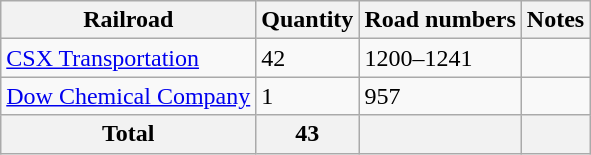<table class="wikitable sortable">
<tr>
<th>Railroad</th>
<th>Quantity</th>
<th>Road numbers</th>
<th class="unsortable">Notes</th>
</tr>
<tr>
<td><a href='#'>CSX Transportation</a></td>
<td>42</td>
<td>1200–1241</td>
<td></td>
</tr>
<tr>
<td><a href='#'>Dow Chemical Company</a></td>
<td>1</td>
<td>957</td>
<td></td>
</tr>
<tr>
<th>Total</th>
<th>43</th>
<th></th>
<th></th>
</tr>
</table>
